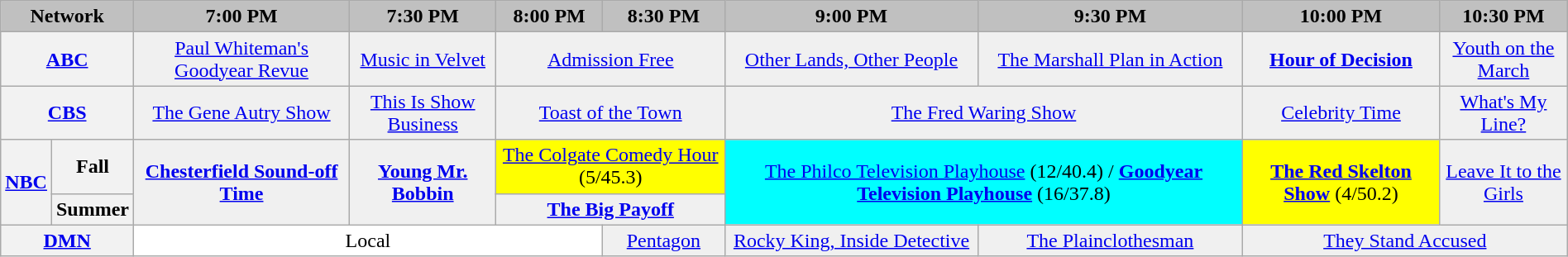<table class="wikitable" style="width:100%;margin-right:0;text-align:center">
<tr>
<th colspan="2" style="background-color:#C0C0C0;text-align:center">Network</th>
<th style="background-color:#C0C0C0;text-align:center">7:00 PM</th>
<th style="background-color:#C0C0C0;text-align:center">7:30 PM</th>
<th style="background-color:#C0C0C0;text-align:center">8:00 PM</th>
<th style="background-color:#C0C0C0;text-align:center">8:30 PM</th>
<th style="background-color:#C0C0C0;text-align:center">9:00 PM</th>
<th style="background-color:#C0C0C0;text-align:center">9:30 PM</th>
<th style="background-color:#C0C0C0;text-align:center">10:00 PM</th>
<th style="background-color:#C0C0C0;text-align:center">10:30 PM</th>
</tr>
<tr>
<th colspan="2" bgcolor="#C0C0C0"><a href='#'>ABC</a></th>
<td bgcolor="#F0F0F0"><a href='#'>Paul Whiteman's Goodyear Revue</a></td>
<td bgcolor="#F0F0F0"><a href='#'>Music in Velvet</a></td>
<td colspan="2"  bgcolor="#F0F0F0"><a href='#'>Admission Free</a></td>
<td bgcolor="#F0F0F0"><a href='#'>Other Lands, Other People</a></td>
<td bgcolor="#F0F0F0"><a href='#'>The Marshall Plan in Action</a></td>
<td bgcolor="#F0F0F0"><strong><a href='#'>Hour of Decision</a></strong></td>
<td bgcolor="#F0F0F0"><a href='#'>Youth on the March</a></td>
</tr>
<tr>
<th colspan="2" bgcolor="#C0C0C0"><a href='#'>CBS</a></th>
<td bgcolor="#F0F0F0"><a href='#'>The Gene Autry Show</a></td>
<td bgcolor="#F0F0F0"><a href='#'>This Is Show Business</a></td>
<td colspan="2"  bgcolor="#F0F0F0"><a href='#'>Toast of the Town</a></td>
<td colspan="2"  bgcolor="#F0F0F0"><a href='#'>The Fred Waring Show</a></td>
<td bgcolor="#F0F0F0"><a href='#'>Celebrity Time</a></td>
<td bgcolor="#F0F0F0"><a href='#'>What's My Line?</a></td>
</tr>
<tr>
<th rowspan="2" bgcolor="#C0C0C0"><a href='#'>NBC</a></th>
<th>Fall</th>
<td bgcolor="#F0F0F0" rowspan="2"><strong><a href='#'>Chesterfield Sound-off Time</a></strong></td>
<td bgcolor="#F0F0F0" rowspan="2"><strong><a href='#'>Young Mr. Bobbin</a></strong></td>
<td colspan="2" bgcolor="#FFFF00"><a href='#'>The Colgate Comedy Hour</a> (5/45.3)</td>
<td colspan="2" bgcolor="#00FFFF" rowspan="2"><a href='#'>The Philco Television Playhouse</a>  (12/40.4) / <strong><a href='#'>Goodyear Television Playhouse</a></strong> (16/37.8)</td>
<td bgcolor="#FFFF00" rowspan="2"><strong><a href='#'>The Red Skelton Show</a></strong> (4/50.2)</td>
<td bgcolor="#F0F0F0" rowspan="2"><a href='#'>Leave It to the Girls</a></td>
</tr>
<tr>
<th>Summer</th>
<td bgcolor="#F0F0F0" colspan="2"><strong><a href='#'>The Big Payoff</a></strong></td>
</tr>
<tr>
<th colspan="2" bgcolor="#C0C0C0"><a href='#'>DMN</a></th>
<td colspan="3" bgcolor="white">Local</td>
<td bgcolor="#F0F0F0"><a href='#'>Pentagon</a></td>
<td bgcolor="#F0F0F0"><a href='#'>Rocky King, Inside Detective</a></td>
<td bgcolor="#F0F0F0"><a href='#'>The Plainclothesman</a></td>
<td colspan="2" bgcolor="#F0F0F0"><a href='#'>They Stand Accused</a></td>
</tr>
</table>
